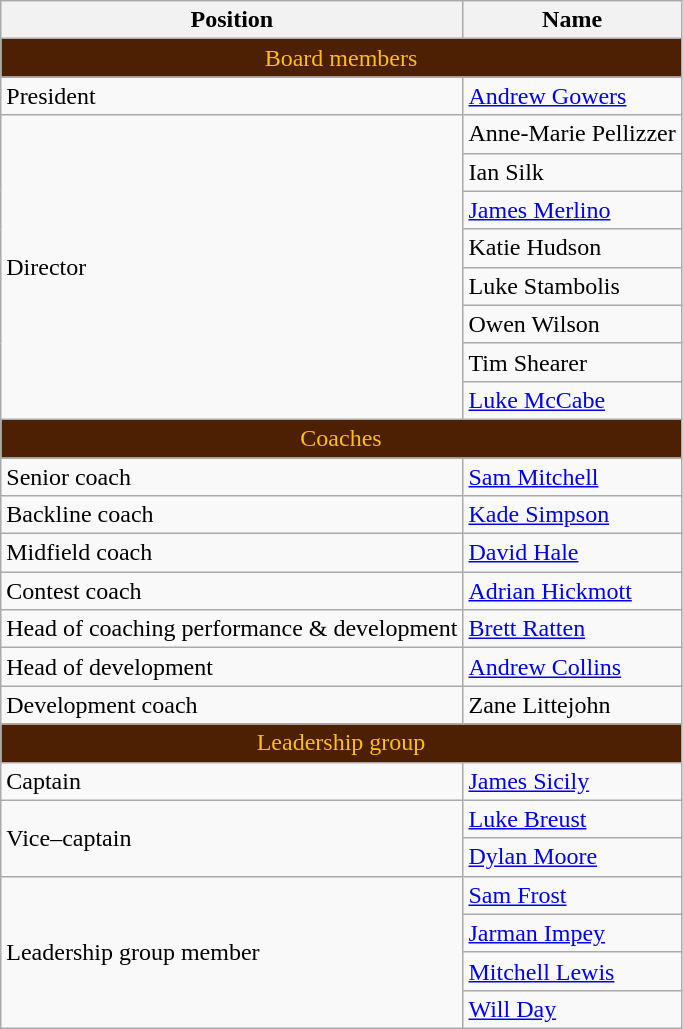<table class="wikitable">
<tr>
<th>Position</th>
<th>Name</th>
</tr>
<tr>
<td style="background: #4D2004; color: #FBBF15; text-align:center" colspan=2>Board members</td>
</tr>
<tr>
<td>President</td>
<td><a href='#'>Andrew Gowers</a></td>
</tr>
<tr>
<td rowspan=8>Director</td>
<td>Anne-Marie Pellizzer</td>
</tr>
<tr>
<td>Ian Silk</td>
</tr>
<tr>
<td><a href='#'>James Merlino</a></td>
</tr>
<tr>
<td>Katie Hudson</td>
</tr>
<tr>
<td>Luke Stambolis</td>
</tr>
<tr>
<td>Owen Wilson</td>
</tr>
<tr>
<td>Tim Shearer</td>
</tr>
<tr>
<td><a href='#'>Luke McCabe</a></td>
</tr>
<tr>
<td style="background: #4D2004; color: #FBBF15; text-align:center" colspan=2>Coaches</td>
</tr>
<tr>
<td>Senior coach</td>
<td><a href='#'>Sam Mitchell</a></td>
</tr>
<tr>
<td>Backline coach</td>
<td><a href='#'>Kade Simpson</a></td>
</tr>
<tr>
<td>Midfield coach</td>
<td><a href='#'>David Hale</a></td>
</tr>
<tr>
<td>Contest coach</td>
<td><a href='#'>Adrian Hickmott</a></td>
</tr>
<tr>
<td>Head of coaching performance & development</td>
<td><a href='#'>Brett Ratten</a></td>
</tr>
<tr>
<td>Head of development</td>
<td><a href='#'>Andrew Collins</a></td>
</tr>
<tr>
<td>Development coach</td>
<td>Zane Littejohn</td>
</tr>
<tr>
<td style="background: #4D2004; color: #FBBF15; text-align:center" colspan=2>Leadership group</td>
</tr>
<tr>
<td>Captain</td>
<td><a href='#'>James Sicily</a></td>
</tr>
<tr>
<td rowspan=2>Vice–captain</td>
<td><a href='#'>Luke Breust</a></td>
</tr>
<tr>
<td><a href='#'>Dylan Moore</a></td>
</tr>
<tr>
<td rowspan=4>Leadership group member</td>
<td><a href='#'>Sam Frost</a></td>
</tr>
<tr>
<td><a href='#'>Jarman Impey</a></td>
</tr>
<tr>
<td><a href='#'>Mitchell Lewis</a></td>
</tr>
<tr>
<td><a href='#'>Will Day</a></td>
</tr>
</table>
